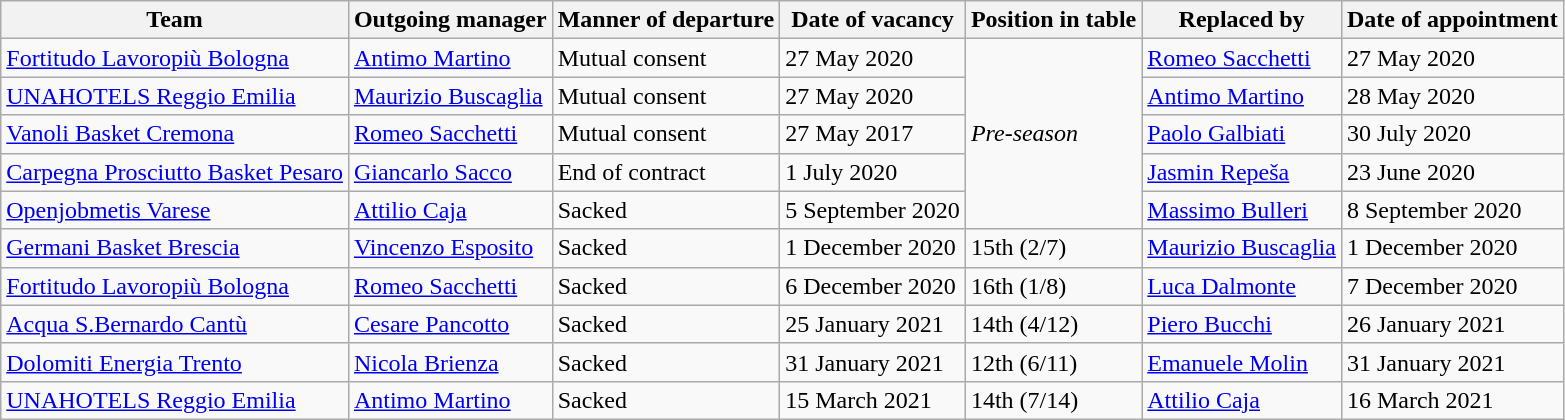<table class="wikitable sortable">
<tr>
<th>Team</th>
<th>Outgoing manager</th>
<th>Manner of departure</th>
<th>Date of vacancy</th>
<th>Position in table</th>
<th>Replaced by</th>
<th>Date of appointment</th>
</tr>
<tr>
<td><a href='#'>Fortitudo Lavoropiù Bologna</a></td>
<td> <a href='#'>Antimo Martino</a></td>
<td>Mutual consent</td>
<td>27 May 2020</td>
<td rowspan=5><em>Pre-season</em></td>
<td> <a href='#'>Romeo Sacchetti</a></td>
<td>27 May 2020</td>
</tr>
<tr>
<td><a href='#'>UNAHOTELS Reggio Emilia</a></td>
<td> <a href='#'>Maurizio Buscaglia</a></td>
<td>Mutual consent</td>
<td>27 May 2020</td>
<td> <a href='#'>Antimo Martino</a></td>
<td>28 May 2020</td>
</tr>
<tr>
<td><a href='#'>Vanoli Basket Cremona</a></td>
<td> <a href='#'>Romeo Sacchetti</a></td>
<td>Mutual consent</td>
<td>27 May 2017</td>
<td> <a href='#'>Paolo Galbiati</a></td>
<td>30 July 2020</td>
</tr>
<tr>
<td><a href='#'>Carpegna Prosciutto Basket Pesaro</a></td>
<td> <a href='#'>Giancarlo Sacco</a></td>
<td>End of contract</td>
<td>1 July 2020</td>
<td> <a href='#'>Jasmin Repeša</a></td>
<td>23 June 2020</td>
</tr>
<tr>
<td><a href='#'>Openjobmetis Varese</a></td>
<td> <a href='#'>Attilio Caja</a></td>
<td>Sacked</td>
<td>5 September 2020</td>
<td> <a href='#'>Massimo Bulleri</a></td>
<td>8 September 2020</td>
</tr>
<tr>
<td><a href='#'>Germani Basket Brescia</a></td>
<td> <a href='#'>Vincenzo Esposito</a></td>
<td>Sacked</td>
<td>1 December 2020</td>
<td>15th (2/7)</td>
<td> <a href='#'>Maurizio Buscaglia</a></td>
<td>1 December 2020</td>
</tr>
<tr>
<td><a href='#'>Fortitudo Lavoropiù Bologna</a></td>
<td> <a href='#'>Romeo Sacchetti</a></td>
<td>Sacked</td>
<td>6 December 2020</td>
<td>16th (1/8)</td>
<td> <a href='#'>Luca Dalmonte</a></td>
<td>7 December 2020</td>
</tr>
<tr>
<td><a href='#'>Acqua S.Bernardo Cantù</a></td>
<td> <a href='#'>Cesare Pancotto</a></td>
<td>Sacked</td>
<td>25 January 2021</td>
<td>14th (4/12)</td>
<td> <a href='#'>Piero Bucchi</a></td>
<td>26 January 2021</td>
</tr>
<tr>
<td><a href='#'>Dolomiti Energia Trento</a></td>
<td> <a href='#'>Nicola Brienza</a></td>
<td>Sacked</td>
<td>31 January 2021</td>
<td>12th (6/11)</td>
<td> <a href='#'>Emanuele Molin</a></td>
<td>31 January 2021</td>
</tr>
<tr>
<td><a href='#'>UNAHOTELS Reggio Emilia</a></td>
<td> <a href='#'>Antimo Martino</a></td>
<td>Sacked</td>
<td>15 March 2021</td>
<td>14th (7/14)</td>
<td> <a href='#'>Attilio Caja</a></td>
<td>16 March 2021</td>
</tr>
</table>
